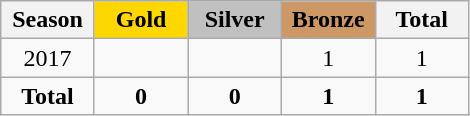<table class="wikitable" style="text-align:center;">
<tr>
<th width = "55">Season</th>
<th width = "55" style="background: gold;">Gold</th>
<th width = "55" style="background: silver;">Silver</th>
<th width = "55" style="background: #cc9966;">Bronze</th>
<th width = "55">Total</th>
</tr>
<tr>
<td>2017</td>
<td></td>
<td></td>
<td>1</td>
<td>1</td>
</tr>
<tr>
<td><strong>Total</strong></td>
<td><strong>0</strong></td>
<td><strong>0</strong></td>
<td><strong>1</strong></td>
<td><strong>1</strong></td>
</tr>
</table>
